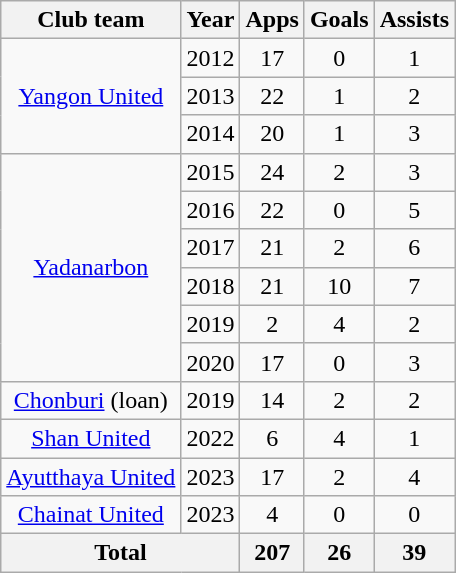<table class="wikitable" style="text-align: center;">
<tr>
<th>Club team</th>
<th>Year</th>
<th>Apps</th>
<th>Goals</th>
<th>Assists</th>
</tr>
<tr>
<td rowspan="3"><a href='#'>Yangon United</a></td>
<td>2012</td>
<td>17</td>
<td>0</td>
<td>1</td>
</tr>
<tr>
<td>2013</td>
<td>22</td>
<td>1</td>
<td>2</td>
</tr>
<tr>
<td>2014</td>
<td>20</td>
<td>1</td>
<td>3</td>
</tr>
<tr>
<td rowspan="6"><a href='#'>Yadanarbon</a></td>
<td>2015</td>
<td>24</td>
<td>2</td>
<td>3</td>
</tr>
<tr>
<td>2016</td>
<td>22</td>
<td>0</td>
<td>5</td>
</tr>
<tr>
<td>2017</td>
<td>21</td>
<td>2</td>
<td>6</td>
</tr>
<tr>
<td>2018</td>
<td>21</td>
<td>10</td>
<td>7</td>
</tr>
<tr>
<td>2019</td>
<td>2</td>
<td>4</td>
<td>2</td>
</tr>
<tr>
<td>2020</td>
<td>17</td>
<td>0</td>
<td>3</td>
</tr>
<tr>
<td rowspan="1"><a href='#'>Chonburi</a> (loan)</td>
<td>2019</td>
<td>14</td>
<td>2</td>
<td>2</td>
</tr>
<tr>
<td rowspan="1"><a href='#'>Shan United</a></td>
<td>2022</td>
<td>6</td>
<td>4</td>
<td>1</td>
</tr>
<tr>
<td rowspan="1"><a href='#'>Ayutthaya United</a></td>
<td>2023</td>
<td>17</td>
<td>2</td>
<td>4</td>
</tr>
<tr>
<td rowspan="1"><a href='#'>Chainat United</a></td>
<td>2023</td>
<td>4</td>
<td>0</td>
<td>0</td>
</tr>
<tr>
<th colspan="2">Total</th>
<th>207</th>
<th>26</th>
<th>39</th>
</tr>
</table>
